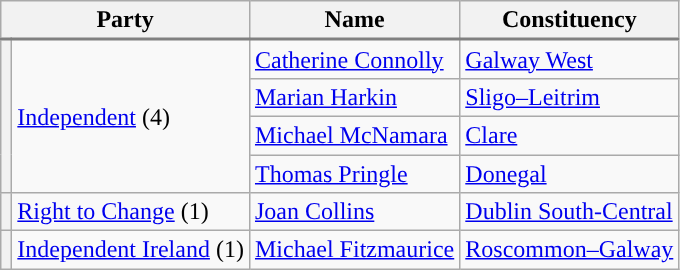<table class="wikitable sortable">
<tr style="border-bottom: 2px solid gray;">
<th colspan=2>Party</th>
<th>Name</th>
<th>Constituency</th>
</tr>
<tr>
<th rowspan=4 style="background-color:"></th>
<td rowspan=4><a href='#'>Independent</a> (4)</td>
<td><a href='#'>Catherine Connolly</a></td>
<td><a href='#'>Galway West</a></td>
</tr>
<tr>
<td><a href='#'>Marian Harkin</a></td>
<td><a href='#'>Sligo–Leitrim</a></td>
</tr>
<tr>
<td><a href='#'>Michael McNamara</a></td>
<td><a href='#'>Clare</a></td>
</tr>
<tr>
<td><a href='#'>Thomas Pringle</a></td>
<td><a href='#'>Donegal</a></td>
</tr>
<tr>
<th rowspan=1 style="background-color:"></th>
<td><a href='#'>Right to Change</a> (1)</td>
<td><a href='#'>Joan Collins</a></td>
<td><a href='#'>Dublin South-Central</a></td>
</tr>
<tr>
<th rowspan=1 style="background-color:"></th>
<td><a href='#'>Independent Ireland</a> (1)</td>
<td><a href='#'>Michael Fitzmaurice</a></td>
<td><a href='#'>Roscommon–Galway</a></td>
</tr>
</table>
